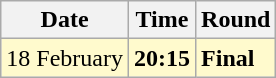<table class="wikitable">
<tr>
<th>Date</th>
<th>Time</th>
<th>Round</th>
</tr>
<tr style=background:lemonchiffon>
<td>18 February</td>
<td><strong>20:15</strong></td>
<td><strong>Final</strong></td>
</tr>
</table>
